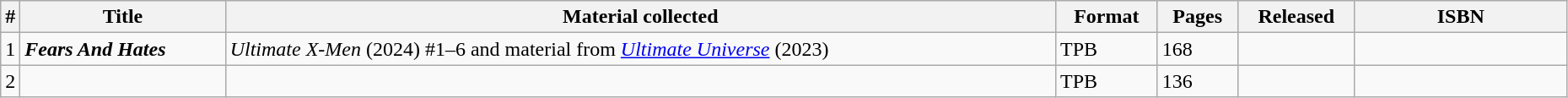<table class="wikitable sortable" width=98%>
<tr>
<th width="4px">#</th>
<th>Title</th>
<th>Material collected</th>
<th class="unsortable">Format</th>
<th>Pages</th>
<th>Released</th>
<th class="unsortable" style="width: 10em;">ISBN</th>
</tr>
<tr>
<td>1</td>
<td><strong><em>Fears And Hates</em></strong></td>
<td><em>Ultimate X-Men</em> (2024) #1–6 and material from <em><a href='#'>Ultimate Universe</a></em> (2023)</td>
<td>TPB</td>
<td>168</td>
<td></td>
<td></td>
</tr>
<tr>
<td>2</td>
<td><strong><em></em></strong></td>
<td></td>
<td>TPB</td>
<td>136</td>
<td></td>
<td></td>
</tr>
</table>
